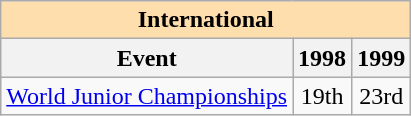<table class="wikitable" style="text-align:center">
<tr>
<th style="background-color: #ffdead; " colspan=3 align=center>International</th>
</tr>
<tr>
<th>Event</th>
<th>1998 <br> </th>
<th>1999 <br> </th>
</tr>
<tr>
<td align=left><a href='#'>World Junior Championships</a></td>
<td>19th</td>
<td>23rd</td>
</tr>
</table>
